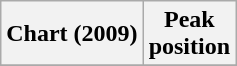<table class="wikitable plainrowheaders" style="text-align:center">
<tr>
<th scope="col">Chart (2009)</th>
<th scope="col">Peak<br>position</th>
</tr>
<tr>
</tr>
</table>
